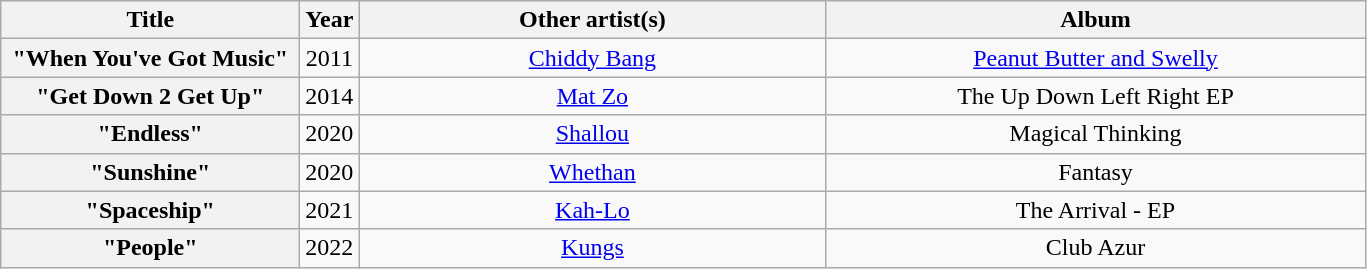<table class="wikitable plainrowheaders" style="text-align:center;">
<tr>
<th scope="col" style="width:12em;">Title</th>
<th scope="col">Year</th>
<th scope="col" style="width:19em;">Other artist(s)</th>
<th scope="col" style="width:22em;">Album</th>
</tr>
<tr>
<th scope="row">"When You've Got Music"</th>
<td>2011</td>
<td><a href='#'>Chiddy Bang</a></td>
<td><a href='#'>Peanut Butter and Swelly</a></td>
</tr>
<tr>
<th scope="row">"Get Down 2 Get Up"</th>
<td>2014</td>
<td><a href='#'>Mat Zo</a></td>
<td>The Up Down Left Right EP</td>
</tr>
<tr>
<th scope="row">"Endless"</th>
<td>2020</td>
<td><a href='#'>Shallou</a></td>
<td>Magical Thinking</td>
</tr>
<tr>
<th scope="row">"Sunshine"</th>
<td>2020</td>
<td><a href='#'>Whethan</a></td>
<td>Fantasy</td>
</tr>
<tr>
<th scope="row">"Spaceship"</th>
<td>2021</td>
<td><a href='#'>Kah-Lo</a></td>
<td>The Arrival - EP</td>
</tr>
<tr>
<th scope="row">"People"</th>
<td>2022</td>
<td><a href='#'>Kungs</a></td>
<td>Club Azur</td>
</tr>
</table>
